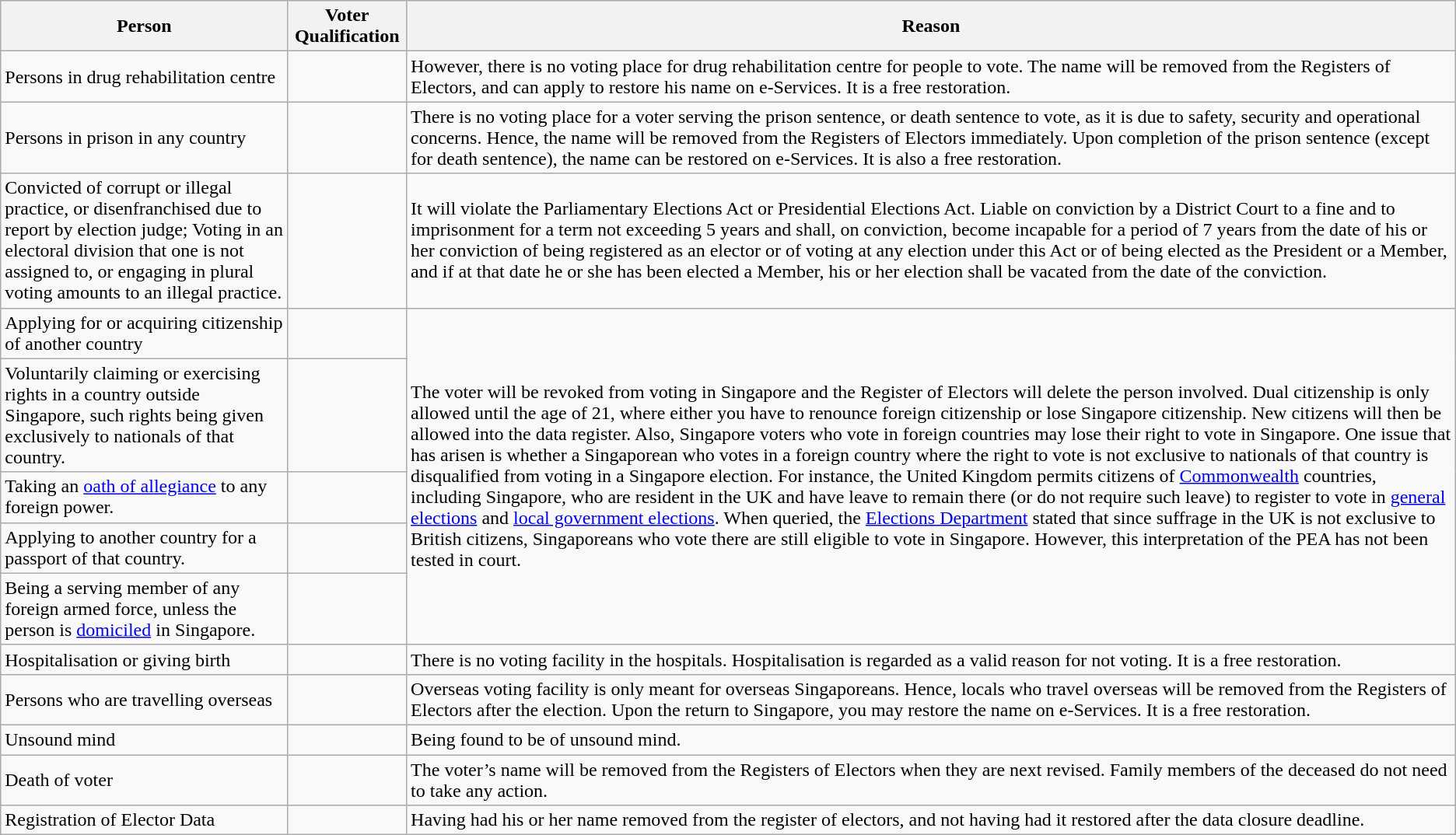<table class="wikitable">
<tr>
<th>Person</th>
<th>Voter Qualification</th>
<th>Reason</th>
</tr>
<tr>
<td>Persons in drug rehabilitation centre</td>
<td></td>
<td>However, there is no voting place for drug rehabilitation centre for people to vote. The name will be removed from the Registers of Electors, and can apply to restore his name on e-Services. It is a free restoration.</td>
</tr>
<tr>
<td>Persons in prison in any country</td>
<td></td>
<td>There is no voting place for a voter serving the prison sentence, or death sentence to vote, as it is due to safety, security and operational concerns. Hence, the name will be removed from the Registers of Electors immediately. Upon completion of the prison sentence (except for death sentence), the name can be restored on e-Services. It is also a free restoration.</td>
</tr>
<tr>
<td>Convicted of corrupt or illegal practice, or disenfranchised due to report by election judge; Voting in an electoral division that one is not assigned to, or engaging in plural voting amounts to an illegal practice.</td>
<td></td>
<td>It will violate the Parliamentary Elections Act or Presidential Elections Act. Liable on conviction by a District Court to a fine and to imprisonment for a term not exceeding 5 years and shall, on conviction, become incapable for a period of 7 years from the date of his or her conviction of being registered as an elector or of voting at any election under this Act or of being elected as the President or a Member, and if at that date he or she has been elected a Member, his or her election shall be vacated from the date of the conviction.</td>
</tr>
<tr>
<td>Applying for or acquiring citizenship of another country</td>
<td></td>
<td rowspan="5">The voter will be revoked from voting in Singapore and the Register of Electors will delete the person involved. Dual citizenship is only allowed until the age of 21, where either you have to renounce foreign citizenship or lose Singapore citizenship. New citizens will then be allowed into the data register. Also, Singapore voters who vote in foreign countries may lose their right to vote in Singapore. One issue that has arisen is whether a Singaporean who votes in a foreign country where the right to vote is not exclusive to nationals of that country is disqualified from voting in a Singapore election. For instance, the United Kingdom permits citizens of <a href='#'>Commonwealth</a> countries, including Singapore, who are resident in the UK and have leave to remain there (or do not require such leave) to register to vote in <a href='#'>general elections</a> and <a href='#'>local government elections</a>. When queried, the <a href='#'>Elections Department</a> stated that since suffrage in the UK is not exclusive to British citizens, Singaporeans who vote there are still eligible to vote in Singapore. However, this interpretation of the PEA has not been tested in court.</td>
</tr>
<tr>
<td>Voluntarily claiming or exercising rights in a country outside Singapore, such rights being given exclusively to nationals of that country.</td>
<td></td>
</tr>
<tr>
<td>Taking an <a href='#'>oath of allegiance</a> to any foreign power.</td>
<td></td>
</tr>
<tr>
<td>Applying to another country for a passport of that country.</td>
<td></td>
</tr>
<tr>
<td>Being a serving member of any foreign armed force, unless the person is <a href='#'>domiciled</a> in Singapore.</td>
<td></td>
</tr>
<tr>
<td>Hospitalisation or giving birth</td>
<td></td>
<td>There is no voting facility in the hospitals. Hospitalisation is regarded as a valid reason for not voting. It is a free restoration.</td>
</tr>
<tr>
<td>Persons who are travelling overseas</td>
<td></td>
<td>Overseas voting facility is only meant for overseas Singaporeans. Hence, locals who travel overseas will be removed from the Registers of Electors after the election. Upon the return to Singapore, you may restore the name on e-Services. It is a free restoration.</td>
</tr>
<tr>
<td>Unsound mind</td>
<td></td>
<td>Being found to be of unsound mind.</td>
</tr>
<tr>
<td>Death of voter</td>
<td></td>
<td>The voter’s name will be removed from the Registers of Electors when they are next revised. Family members of the deceased do not need to take any action.</td>
</tr>
<tr>
<td>Registration of Elector Data</td>
<td></td>
<td>Having had his or her name removed from the register of electors, and not having had it restored after the data closure deadline.</td>
</tr>
</table>
